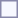<table style="border:1px solid #8888aa; background-color:#f7f8ff; padding:5px; font-size:95%; margin: 0px 12px 12px 0px;">
</table>
